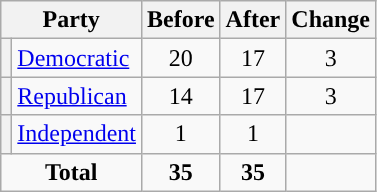<table class="wikitable" style="text-align:center;">
<tr>
<th colspan="2">Party</th>
<th>Before</th>
<th>After</th>
<th>Change</th>
</tr>
<tr>
<th style="background-color:"></th>
<td style="text-align:left;"><a href='#'>Democratic</a></td>
<td>20</td>
<td>17</td>
<td> 3</td>
</tr>
<tr>
<th style="background-color:"></th>
<td style="text-align:left;"><a href='#'>Republican</a></td>
<td>14</td>
<td>17</td>
<td> 3</td>
</tr>
<tr>
<th style="background-color:"></th>
<td style="text-align:left;"><a href='#'>Independent</a></td>
<td>1</td>
<td>1</td>
<td></td>
</tr>
<tr>
<td colspan="2"><strong>Total</strong></td>
<td><strong>35</strong></td>
<td><strong>35</strong></td>
<td></td>
</tr>
</table>
